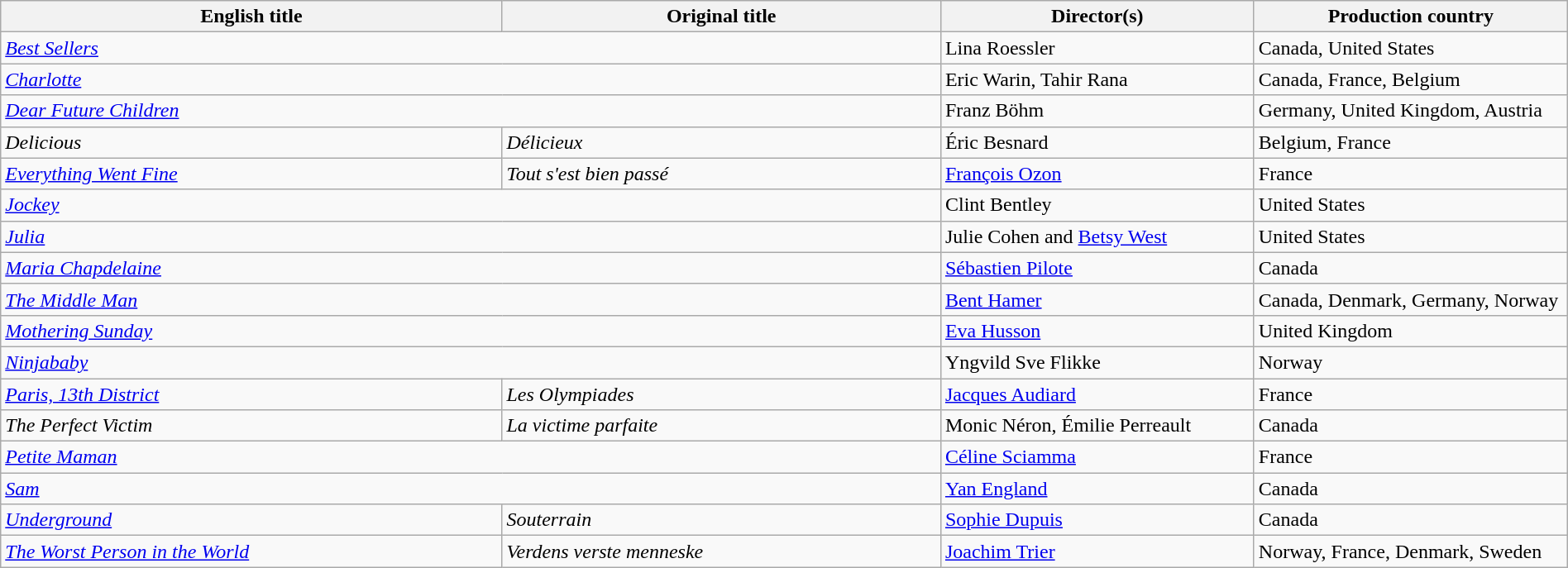<table class="wikitable" width=100%>
<tr>
<th scope="col" width="32%">English title</th>
<th scope="col" width="28%">Original title</th>
<th scope="col" width="20%">Director(s)</th>
<th scope="col" width="20%">Production country</th>
</tr>
<tr>
<td colspan=2><em><a href='#'>Best Sellers</a></em></td>
<td>Lina Roessler</td>
<td>Canada, United States</td>
</tr>
<tr>
<td colspan=2><em><a href='#'>Charlotte</a></em></td>
<td>Eric Warin, Tahir Rana</td>
<td>Canada, France, Belgium</td>
</tr>
<tr>
<td colspan=2><em><a href='#'>Dear Future Children</a></em></td>
<td>Franz Böhm</td>
<td>Germany, United Kingdom, Austria</td>
</tr>
<tr>
<td><em>Delicious</em></td>
<td><em>Délicieux</em></td>
<td>Éric Besnard</td>
<td>Belgium, France</td>
</tr>
<tr>
<td><em><a href='#'>Everything Went Fine</a></em></td>
<td><em>Tout s'est bien passé</em></td>
<td><a href='#'>François Ozon</a></td>
<td>France</td>
</tr>
<tr>
<td colspan=2><em><a href='#'>Jockey</a></em></td>
<td>Clint Bentley</td>
<td>United States</td>
</tr>
<tr>
<td colspan=2><em><a href='#'>Julia</a></em></td>
<td>Julie Cohen and <a href='#'>Betsy West</a></td>
<td>United States</td>
</tr>
<tr>
<td colspan=2><em><a href='#'>Maria Chapdelaine</a></em></td>
<td><a href='#'>Sébastien Pilote</a></td>
<td>Canada</td>
</tr>
<tr>
<td colspan=2><em><a href='#'>The Middle Man</a></em></td>
<td><a href='#'>Bent Hamer</a></td>
<td>Canada, Denmark, Germany, Norway</td>
</tr>
<tr>
<td colspan=2><em><a href='#'>Mothering Sunday</a></em></td>
<td><a href='#'>Eva Husson</a></td>
<td>United Kingdom</td>
</tr>
<tr>
<td colspan=2><em><a href='#'>Ninjababy</a></em></td>
<td>Yngvild Sve Flikke</td>
<td>Norway</td>
</tr>
<tr>
<td><em><a href='#'>Paris, 13th District</a></em></td>
<td><em>Les Olympiades</em></td>
<td><a href='#'>Jacques Audiard</a></td>
<td>France</td>
</tr>
<tr>
<td><em>The Perfect Victim</em></td>
<td><em>La victime parfaite</em></td>
<td>Monic Néron, Émilie Perreault</td>
<td>Canada</td>
</tr>
<tr>
<td colspan=2><em><a href='#'>Petite Maman</a></em></td>
<td><a href='#'>Céline Sciamma</a></td>
<td>France</td>
</tr>
<tr>
<td colspan=2><em><a href='#'>Sam</a></em></td>
<td><a href='#'>Yan England</a></td>
<td>Canada</td>
</tr>
<tr>
<td><em><a href='#'>Underground</a></em></td>
<td><em>Souterrain</em></td>
<td><a href='#'>Sophie Dupuis</a></td>
<td>Canada</td>
</tr>
<tr>
<td><em><a href='#'>The Worst Person in the World</a></em></td>
<td><em>Verdens verste menneske</em></td>
<td><a href='#'>Joachim Trier</a></td>
<td>Norway, France, Denmark, Sweden</td>
</tr>
</table>
